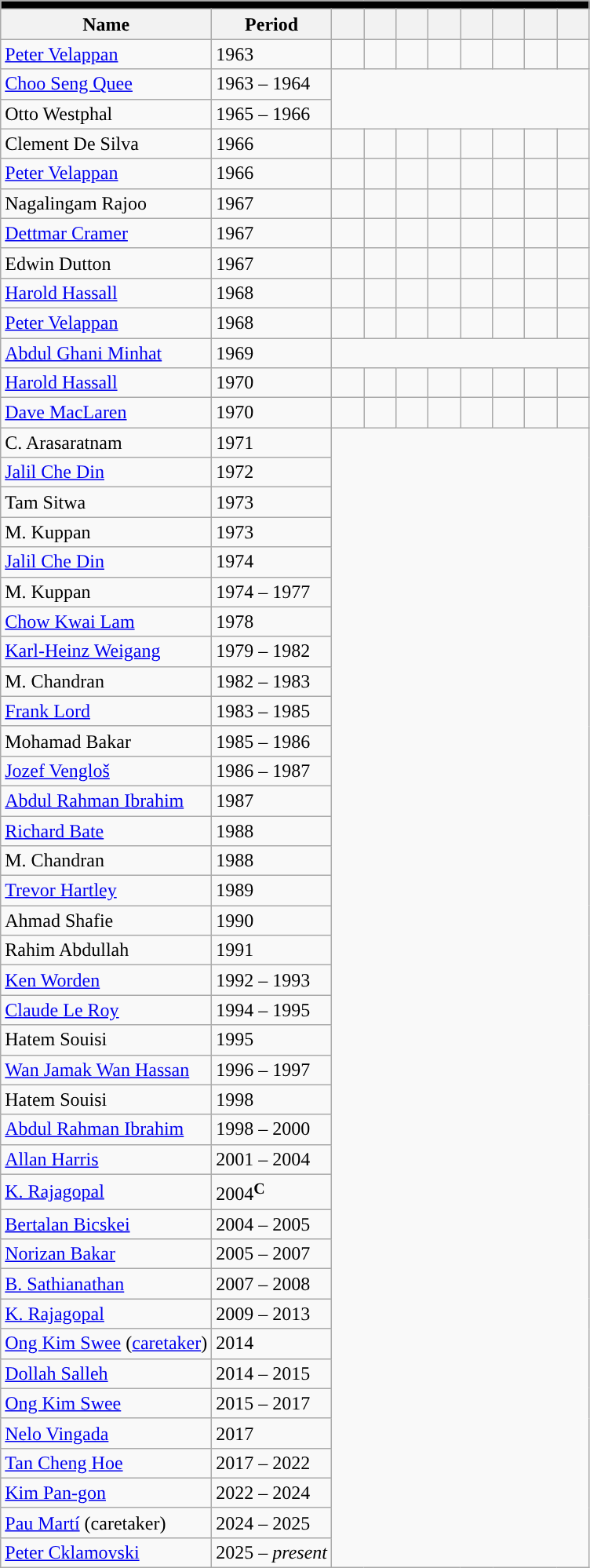<table class="wikitable collapsible collapsed">
<tr>
<th colspan=11 style="background: #000000;"></th>
</tr>
<tr>
<th>Name</th>
<th>Period</th>
<th width=20></th>
<th width=20></th>
<th width=20></th>
<th width=20></th>
<th width=20></th>
<th width=20></th>
<th width=20></th>
<th width=20></th>
</tr>
<tr>
<td> <a href='#'>Peter Velappan</a></td>
<td>1963</td>
<td></td>
<td></td>
<td></td>
<td></td>
<td></td>
<td></td>
<td></td>
<td></td>
</tr>
<tr>
<td> <a href='#'>Choo Seng Quee</a></td>
<td>1963 – 1964<br></td>
</tr>
<tr>
<td> Otto Westphal</td>
<td>1965 – 1966<br></td>
</tr>
<tr>
<td> Clement De Silva</td>
<td>1966</td>
<td></td>
<td></td>
<td></td>
<td></td>
<td></td>
<td></td>
<td></td>
<td></td>
</tr>
<tr>
<td> <a href='#'>Peter Velappan</a></td>
<td>1966</td>
<td></td>
<td></td>
<td></td>
<td></td>
<td></td>
<td></td>
<td></td>
<td></td>
</tr>
<tr>
<td> Nagalingam Rajoo</td>
<td>1967</td>
<td></td>
<td></td>
<td></td>
<td></td>
<td></td>
<td></td>
<td></td>
<td></td>
</tr>
<tr>
<td> <a href='#'>Dettmar Cramer</a></td>
<td>1967</td>
<td></td>
<td></td>
<td></td>
<td></td>
<td></td>
<td></td>
<td></td>
<td></td>
</tr>
<tr>
<td> Edwin Dutton</td>
<td>1967</td>
<td></td>
<td></td>
<td></td>
<td></td>
<td></td>
<td></td>
<td></td>
<td></td>
</tr>
<tr>
<td> <a href='#'>Harold Hassall</a></td>
<td>1968</td>
<td></td>
<td></td>
<td></td>
<td></td>
<td></td>
<td></td>
<td></td>
<td></td>
</tr>
<tr>
<td> <a href='#'>Peter Velappan</a></td>
<td>1968</td>
<td></td>
<td></td>
<td></td>
<td></td>
<td></td>
<td></td>
<td></td>
<td></td>
</tr>
<tr>
<td> <a href='#'>Abdul Ghani Minhat</a></td>
<td>1969<br></td>
</tr>
<tr>
<td> <a href='#'>Harold Hassall</a></td>
<td>1970</td>
<td></td>
<td></td>
<td></td>
<td></td>
<td></td>
<td></td>
<td></td>
<td></td>
</tr>
<tr>
<td> <a href='#'>Dave MacLaren</a></td>
<td>1970</td>
<td></td>
<td></td>
<td></td>
<td></td>
<td></td>
<td></td>
<td></td>
<td></td>
</tr>
<tr>
<td> C. Arasaratnam</td>
<td>1971<br></td>
</tr>
<tr>
<td> <a href='#'>Jalil Che Din</a></td>
<td>1972<br></td>
</tr>
<tr>
<td> Tam Sitwa</td>
<td>1973<br></td>
</tr>
<tr>
<td> M. Kuppan</td>
<td>1973<br></td>
</tr>
<tr>
<td> <a href='#'>Jalil Che Din</a></td>
<td>1974<br></td>
</tr>
<tr>
<td> M. Kuppan</td>
<td>1974 – 1977<br></td>
</tr>
<tr>
<td> <a href='#'>Chow Kwai Lam</a></td>
<td>1978<br></td>
</tr>
<tr>
<td> <a href='#'>Karl-Heinz Weigang</a></td>
<td>1979 – 1982<br></td>
</tr>
<tr>
<td> M. Chandran</td>
<td>1982 – 1983<br></td>
</tr>
<tr>
<td> <a href='#'>Frank Lord</a></td>
<td>1983 – 1985<br></td>
</tr>
<tr>
<td> Mohamad Bakar</td>
<td>1985 – 1986<br></td>
</tr>
<tr>
<td> <a href='#'>Jozef Vengloš</a></td>
<td>1986 – 1987<br></td>
</tr>
<tr>
<td> <a href='#'>Abdul Rahman Ibrahim</a></td>
<td>1987<br></td>
</tr>
<tr>
<td> <a href='#'>Richard Bate</a></td>
<td>1988<br></td>
</tr>
<tr>
<td> M. Chandran</td>
<td>1988<br></td>
</tr>
<tr>
<td> <a href='#'>Trevor Hartley</a></td>
<td>1989<br></td>
</tr>
<tr>
<td> Ahmad Shafie</td>
<td>1990<br></td>
</tr>
<tr>
<td> Rahim Abdullah</td>
<td>1991<br></td>
</tr>
<tr>
<td> <a href='#'>Ken Worden</a></td>
<td>1992 – 1993<br></td>
</tr>
<tr>
<td> <a href='#'>Claude Le Roy</a></td>
<td>1994 – 1995<br></td>
</tr>
<tr>
<td> Hatem Souisi</td>
<td>1995<br></td>
</tr>
<tr>
<td> <a href='#'>Wan Jamak Wan Hassan</a></td>
<td>1996 – 1997<br></td>
</tr>
<tr>
<td> Hatem Souisi</td>
<td>1998<br></td>
</tr>
<tr>
<td> <a href='#'>Abdul Rahman Ibrahim</a></td>
<td>1998 – 2000<br></td>
</tr>
<tr>
<td> <a href='#'>Allan Harris</a></td>
<td>2001 – 2004<br></td>
</tr>
<tr>
<td> <a href='#'>K. Rajagopal</a></td>
<td>2004<strong><sup>C</sup></strong><br></td>
</tr>
<tr>
<td> <a href='#'>Bertalan Bicskei</a></td>
<td>2004 – 2005<br></td>
</tr>
<tr>
<td> <a href='#'>Norizan Bakar</a></td>
<td>2005 – 2007<br></td>
</tr>
<tr>
<td> <a href='#'>B. Sathianathan</a></td>
<td>2007 – 2008<br></td>
</tr>
<tr>
<td> <a href='#'>K. Rajagopal</a></td>
<td>2009 – 2013<br></td>
</tr>
<tr>
<td> <a href='#'>Ong Kim Swee</a> (<a href='#'>caretaker</a>)</td>
<td>2014<br></td>
</tr>
<tr>
<td> <a href='#'>Dollah Salleh</a></td>
<td>2014 – 2015<br></td>
</tr>
<tr>
<td> <a href='#'>Ong Kim Swee</a></td>
<td>2015 – 2017<br></td>
</tr>
<tr>
<td> <a href='#'>Nelo Vingada</a></td>
<td>2017<br></td>
</tr>
<tr>
<td> <a href='#'>Tan Cheng Hoe</a></td>
<td>2017 – 2022<br></td>
</tr>
<tr>
<td> <a href='#'>Kim Pan-gon</a></td>
<td>2022 – 2024<br></td>
</tr>
<tr>
<td> <a href='#'>Pau Martí</a> (caretaker)</td>
<td>2024 – 2025<br></td>
</tr>
<tr>
<td> <a href='#'>Peter Cklamovski</a></td>
<td>2025 – <em>present</em><br></td>
</tr>
</table>
